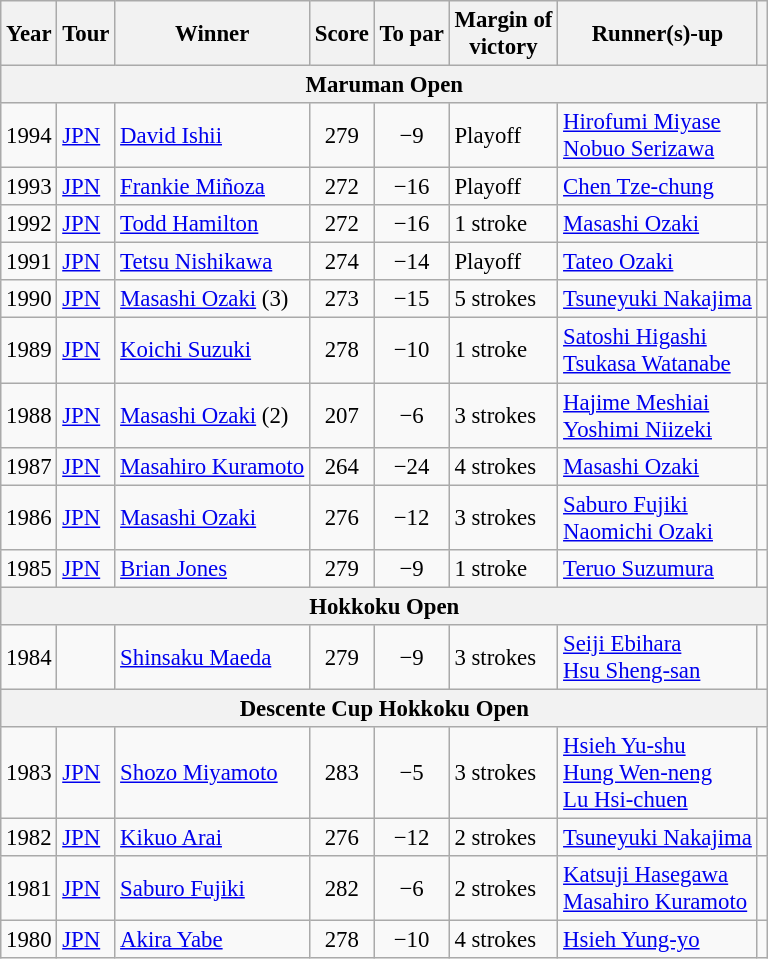<table class=wikitable style="font-size:95%">
<tr>
<th>Year</th>
<th>Tour</th>
<th>Winner</th>
<th>Score</th>
<th>To par</th>
<th>Margin of<br>victory</th>
<th>Runner(s)-up</th>
<th></th>
</tr>
<tr>
<th colspan=8>Maruman Open</th>
</tr>
<tr>
<td>1994</td>
<td><a href='#'>JPN</a></td>
<td> <a href='#'>David Ishii</a></td>
<td align=center>279</td>
<td align=center>−9</td>
<td>Playoff</td>
<td> <a href='#'>Hirofumi Miyase</a><br> <a href='#'>Nobuo Serizawa</a></td>
<td></td>
</tr>
<tr>
<td>1993</td>
<td><a href='#'>JPN</a></td>
<td> <a href='#'>Frankie Miñoza</a></td>
<td align=center>272</td>
<td align=center>−16</td>
<td>Playoff</td>
<td> <a href='#'>Chen Tze-chung</a></td>
<td></td>
</tr>
<tr>
<td>1992</td>
<td><a href='#'>JPN</a></td>
<td> <a href='#'>Todd Hamilton</a></td>
<td align=center>272</td>
<td align=center>−16</td>
<td>1 stroke</td>
<td> <a href='#'>Masashi Ozaki</a></td>
<td></td>
</tr>
<tr>
<td>1991</td>
<td><a href='#'>JPN</a></td>
<td> <a href='#'>Tetsu Nishikawa</a></td>
<td align=center>274</td>
<td align=center>−14</td>
<td>Playoff</td>
<td> <a href='#'>Tateo Ozaki</a></td>
<td></td>
</tr>
<tr>
<td>1990</td>
<td><a href='#'>JPN</a></td>
<td> <a href='#'>Masashi Ozaki</a> (3)</td>
<td align=center>273</td>
<td align=center>−15</td>
<td>5 strokes</td>
<td> <a href='#'>Tsuneyuki Nakajima</a></td>
<td></td>
</tr>
<tr>
<td>1989</td>
<td><a href='#'>JPN</a></td>
<td> <a href='#'>Koichi Suzuki</a></td>
<td align=center>278</td>
<td align=center>−10</td>
<td>1 stroke</td>
<td> <a href='#'>Satoshi Higashi</a><br> <a href='#'>Tsukasa Watanabe</a></td>
<td></td>
</tr>
<tr>
<td>1988</td>
<td><a href='#'>JPN</a></td>
<td> <a href='#'>Masashi Ozaki</a> (2)</td>
<td align=center>207</td>
<td align=center>−6</td>
<td>3 strokes</td>
<td> <a href='#'>Hajime Meshiai</a><br> <a href='#'>Yoshimi Niizeki</a></td>
<td></td>
</tr>
<tr>
<td>1987</td>
<td><a href='#'>JPN</a></td>
<td> <a href='#'>Masahiro Kuramoto</a></td>
<td align=center>264</td>
<td align=center>−24</td>
<td>4 strokes</td>
<td> <a href='#'>Masashi Ozaki</a></td>
<td></td>
</tr>
<tr>
<td>1986</td>
<td><a href='#'>JPN</a></td>
<td> <a href='#'>Masashi Ozaki</a></td>
<td align=center>276</td>
<td align=center>−12</td>
<td>3 strokes</td>
<td> <a href='#'>Saburo Fujiki</a><br> <a href='#'>Naomichi Ozaki</a></td>
<td></td>
</tr>
<tr>
<td>1985</td>
<td><a href='#'>JPN</a></td>
<td> <a href='#'>Brian Jones</a></td>
<td align=center>279</td>
<td align=center>−9</td>
<td>1 stroke</td>
<td> <a href='#'>Teruo Suzumura</a></td>
<td></td>
</tr>
<tr>
<th colspan=8>Hokkoku Open</th>
</tr>
<tr>
<td>1984</td>
<td></td>
<td> <a href='#'>Shinsaku Maeda</a></td>
<td align=center>279</td>
<td align=center>−9</td>
<td>3 strokes</td>
<td> <a href='#'>Seiji Ebihara</a><br> <a href='#'>Hsu Sheng-san</a></td>
<td></td>
</tr>
<tr>
<th colspan=8>Descente Cup Hokkoku Open</th>
</tr>
<tr>
<td>1983</td>
<td><a href='#'>JPN</a></td>
<td> <a href='#'>Shozo Miyamoto</a></td>
<td align=center>283</td>
<td align=center>−5</td>
<td>3 strokes</td>
<td> <a href='#'>Hsieh Yu-shu</a><br> <a href='#'>Hung Wen-neng</a><br> <a href='#'>Lu Hsi-chuen</a></td>
<td></td>
</tr>
<tr>
<td>1982</td>
<td><a href='#'>JPN</a></td>
<td> <a href='#'>Kikuo Arai</a></td>
<td align=center>276</td>
<td align=center>−12</td>
<td>2 strokes</td>
<td> <a href='#'>Tsuneyuki Nakajima</a></td>
<td></td>
</tr>
<tr>
<td>1981</td>
<td><a href='#'>JPN</a></td>
<td> <a href='#'>Saburo Fujiki</a></td>
<td align=center>282</td>
<td align=center>−6</td>
<td>2 strokes</td>
<td> <a href='#'>Katsuji Hasegawa</a><br> <a href='#'>Masahiro Kuramoto</a></td>
<td></td>
</tr>
<tr>
<td>1980</td>
<td><a href='#'>JPN</a></td>
<td> <a href='#'>Akira Yabe</a></td>
<td align=center>278</td>
<td align=center>−10</td>
<td>4 strokes</td>
<td> <a href='#'>Hsieh Yung-yo</a></td>
<td></td>
</tr>
</table>
